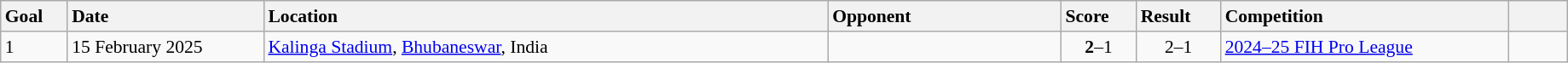<table class="wikitable sortable" style="font-size:90%" width=97%>
<tr>
<th style="width: 25px; text-align: left">Goal</th>
<th style="width: 100px; text-align: left">Date</th>
<th style="width: 300px; text-align: left">Location</th>
<th style="width: 120px; text-align: left">Opponent</th>
<th style="width: 30px; text-align: left">Score</th>
<th style="width: 30px; text-align: left">Result</th>
<th style="width: 150px; text-align: left">Competition</th>
<th style="width: 25px; text-align: left"></th>
</tr>
<tr>
<td>1</td>
<td>15 February 2025</td>
<td><a href='#'>Kalinga Stadium</a>, <a href='#'>Bhubaneswar</a>, India</td>
<td></td>
<td align="center"><strong>2</strong>–1</td>
<td align="center">2–1</td>
<td><a href='#'>2024–25 FIH Pro League</a></td>
<td></td>
</tr>
</table>
